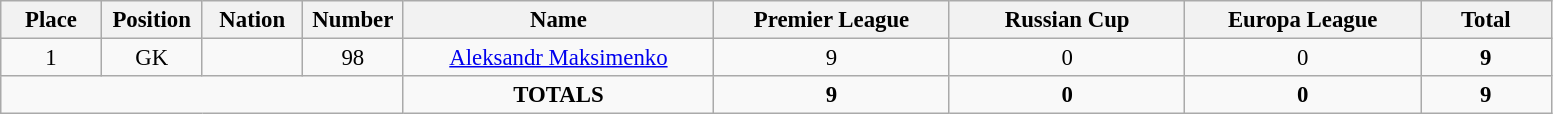<table class="wikitable" style="font-size: 95%; text-align: center;">
<tr>
<th width=60>Place</th>
<th width=60>Position</th>
<th width=60>Nation</th>
<th width=60>Number</th>
<th width=200>Name</th>
<th width=150>Premier League</th>
<th width=150>Russian Cup</th>
<th width=150>Europa League</th>
<th width=80><strong>Total</strong></th>
</tr>
<tr>
<td>1</td>
<td>GK</td>
<td></td>
<td>98</td>
<td><a href='#'>Aleksandr Maksimenko</a></td>
<td>9</td>
<td>0</td>
<td>0</td>
<td><strong>9</strong></td>
</tr>
<tr>
<td colspan="4"></td>
<td><strong>TOTALS</strong></td>
<td><strong>9</strong></td>
<td><strong>0</strong></td>
<td><strong>0</strong></td>
<td><strong>9</strong></td>
</tr>
</table>
